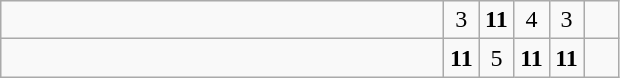<table class="wikitable">
<tr>
<td style="width:18em"></td>
<td align=center style="width:1em">3</td>
<td align=center style="width:1em"><strong>11</strong></td>
<td align=center style="width:1em">4</td>
<td align=center style="width:1em">3</td>
<td align=center style="width:1em"></td>
</tr>
<tr>
<td style="width:18em"><strong></strong></td>
<td align=center style="width:1em"><strong>11</strong></td>
<td align=center style="width:1em">5</td>
<td align=center style="width:1em"><strong>11</strong></td>
<td align=center style="width:1em"><strong>11</strong></td>
<td align=center style="width:1em"></td>
</tr>
</table>
